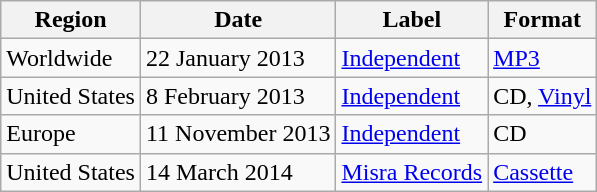<table class="wikitable">
<tr>
<th>Region</th>
<th>Date</th>
<th>Label</th>
<th>Format</th>
</tr>
<tr>
<td>Worldwide</td>
<td>22 January 2013</td>
<td><a href='#'>Independent</a></td>
<td><a href='#'>MP3</a></td>
</tr>
<tr>
<td>United States</td>
<td>8 February 2013</td>
<td><a href='#'>Independent</a></td>
<td>CD, <a href='#'>Vinyl</a></td>
</tr>
<tr>
<td>Europe</td>
<td>11 November 2013</td>
<td><a href='#'>Independent</a></td>
<td>CD</td>
</tr>
<tr>
<td>United States</td>
<td>14 March 2014</td>
<td><a href='#'>Misra Records</a></td>
<td><a href='#'>Cassette</a></td>
</tr>
</table>
